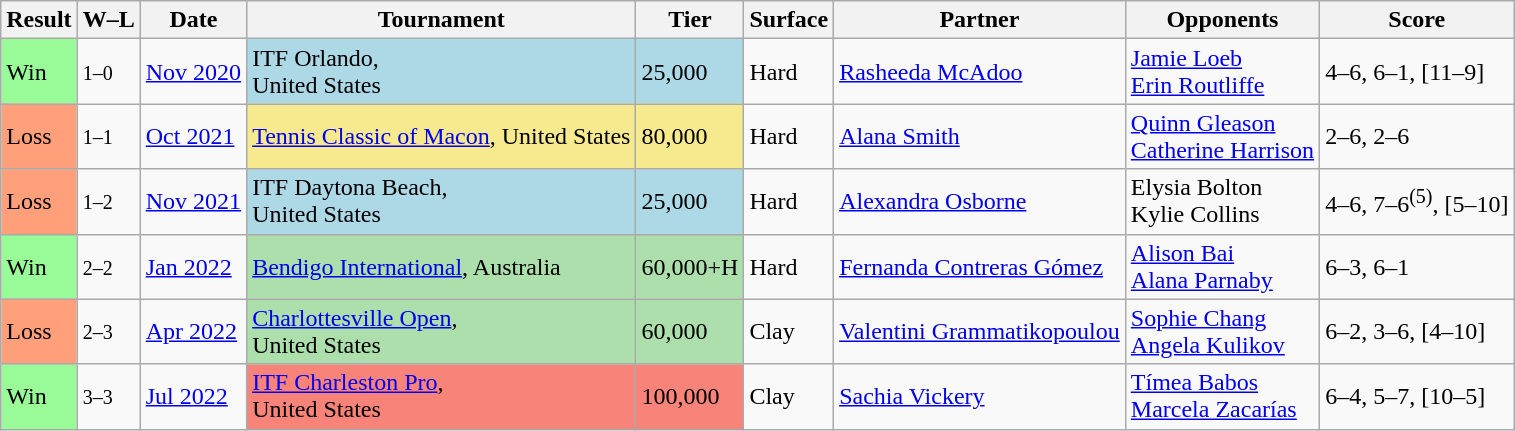<table class="sortable wikitable">
<tr>
<th>Result</th>
<th class="unsortable">W–L</th>
<th>Date</th>
<th>Tournament</th>
<th>Tier</th>
<th>Surface</th>
<th>Partner</th>
<th>Opponents</th>
<th class="unsortable">Score</th>
</tr>
<tr>
<td style="background:#98fb98;">Win</td>
<td><small>1–0</small></td>
<td><a href='#'>Nov 2020</a></td>
<td style="background:lightblue;">ITF Orlando, <br>United States</td>
<td style="background:lightblue;">25,000</td>
<td>Hard</td>
<td> <a href='#'>Rasheeda McAdoo</a></td>
<td> <a href='#'>Jamie Loeb</a> <br>  <a href='#'>Erin Routliffe</a></td>
<td>4–6, 6–1, [11–9]</td>
</tr>
<tr>
<td style="background:#ffa07a;">Loss</td>
<td><small>1–1</small></td>
<td><a href='#'>Oct 2021</a></td>
<td style="background:#f7e98e;"><a href='#'>Tennis Classic of Macon</a>, United States</td>
<td style="background:#f7e98e;">80,000</td>
<td>Hard</td>
<td> <a href='#'>Alana Smith</a></td>
<td> <a href='#'>Quinn Gleason</a> <br>  <a href='#'>Catherine Harrison</a></td>
<td>2–6, 2–6</td>
</tr>
<tr>
<td bgcolor="FFA07A">Loss</td>
<td><small>1–2</small></td>
<td><a href='#'>Nov 2021</a></td>
<td style="background:lightblue;">ITF Daytona Beach, <br>United States</td>
<td style="background:lightblue;">25,000</td>
<td>Hard</td>
<td> <a href='#'>Alexandra Osborne</a></td>
<td> Elysia Bolton <br>  Kylie Collins</td>
<td>4–6, 7–6<sup>(5)</sup>, [5–10]</td>
</tr>
<tr>
<td style="background:#98fb98;">Win</td>
<td><small>2–2</small></td>
<td><a href='#'>Jan 2022</a></td>
<td style="background:#addfad"><a href='#'>Bendigo International</a>, Australia</td>
<td style="background:#addfad">60,000+H</td>
<td>Hard</td>
<td> <a href='#'>Fernanda Contreras Gómez</a></td>
<td> <a href='#'>Alison Bai</a> <br>  <a href='#'>Alana Parnaby</a></td>
<td>6–3, 6–1</td>
</tr>
<tr>
<td bgcolor=ffa07a>Loss</td>
<td><small>2–3</small></td>
<td><a href='#'>Apr 2022</a></td>
<td style="background:#addfad"><a href='#'>Charlottesville Open</a>, <br>United States</td>
<td style="background:#addfad">60,000</td>
<td>Clay</td>
<td> <a href='#'>Valentini Grammatikopoulou</a></td>
<td> <a href='#'>Sophie Chang</a> <br>  <a href='#'>Angela Kulikov</a></td>
<td>6–2, 3–6, [4–10]</td>
</tr>
<tr>
<td style="background:#98fb98;">Win</td>
<td><small>3–3</small></td>
<td><a href='#'>Jul 2022</a></td>
<td bgcolor=f88379><a href='#'>ITF Charleston Pro</a>, <br>United States</td>
<td bgcolor=f88379>100,000</td>
<td>Clay</td>
<td> <a href='#'>Sachia Vickery</a></td>
<td> <a href='#'>Tímea Babos</a> <br>  <a href='#'>Marcela Zacarías</a></td>
<td>6–4, 5–7, [10–5]</td>
</tr>
</table>
